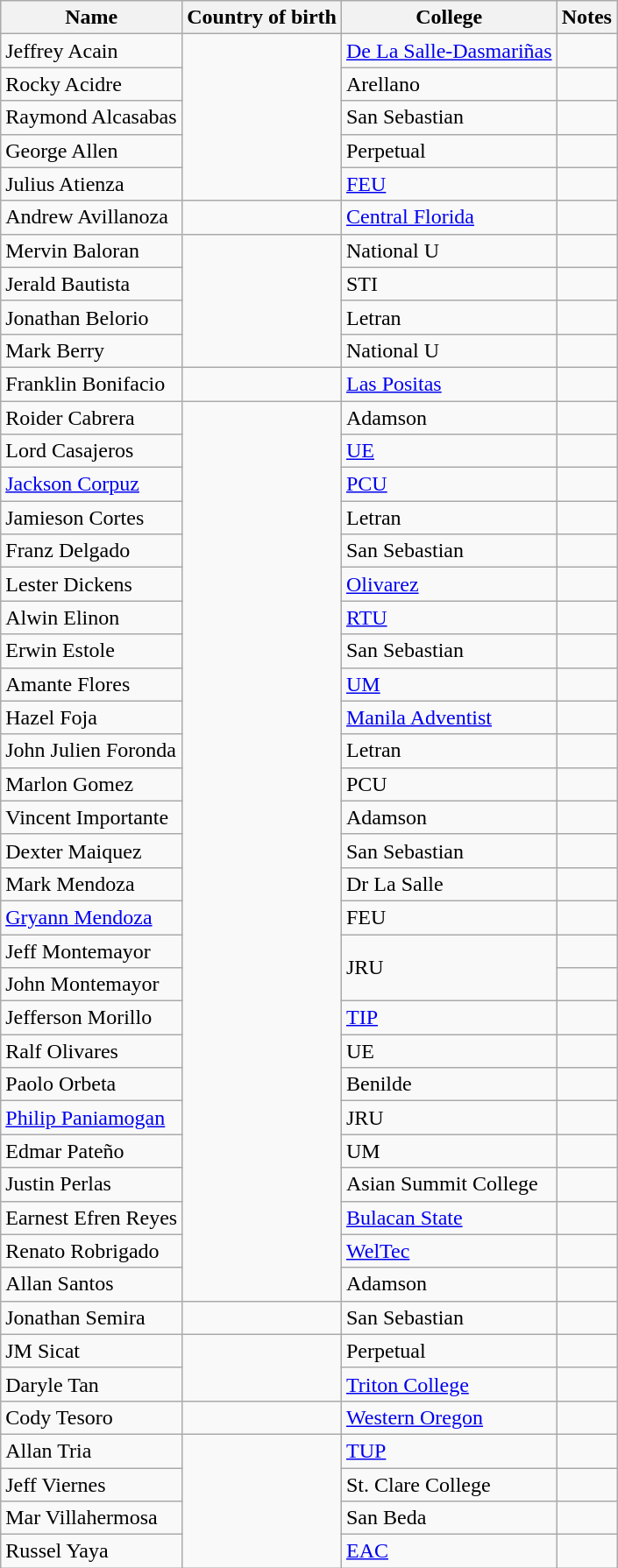<table class=wikitable>
<tr>
<th>Name</th>
<th>Country of birth</th>
<th>College</th>
<th>Notes</th>
</tr>
<tr>
<td>Jeffrey Acain</td>
<td rowspan="5"></td>
<td><a href='#'>De La Salle-Dasmariñas</a></td>
<td></td>
</tr>
<tr>
<td>Rocky Acidre</td>
<td>Arellano</td>
<td></td>
</tr>
<tr>
<td>Raymond Alcasabas</td>
<td>San Sebastian</td>
<td></td>
</tr>
<tr>
<td>George Allen</td>
<td>Perpetual</td>
<td></td>
</tr>
<tr>
<td>Julius Atienza</td>
<td><a href='#'>FEU</a></td>
<td></td>
</tr>
<tr>
<td>Andrew Avillanoza</td>
<td></td>
<td><a href='#'>Central Florida</a></td>
<td></td>
</tr>
<tr>
<td>Mervin Baloran</td>
<td rowspan="4"></td>
<td>National U</td>
<td></td>
</tr>
<tr>
<td>Jerald Bautista</td>
<td>STI</td>
<td></td>
</tr>
<tr>
<td>Jonathan Belorio</td>
<td>Letran</td>
<td></td>
</tr>
<tr>
<td>Mark Berry</td>
<td>National U</td>
<td></td>
</tr>
<tr>
<td>Franklin Bonifacio</td>
<td></td>
<td><a href='#'>Las Positas</a></td>
<td></td>
</tr>
<tr>
<td>Roider Cabrera</td>
<td rowspan="27"></td>
<td>Adamson</td>
<td></td>
</tr>
<tr>
<td>Lord Casajeros</td>
<td><a href='#'>UE</a></td>
<td></td>
</tr>
<tr>
<td><a href='#'>Jackson Corpuz</a></td>
<td><a href='#'>PCU</a></td>
<td></td>
</tr>
<tr>
<td>Jamieson Cortes</td>
<td>Letran</td>
<td></td>
</tr>
<tr>
<td>Franz Delgado</td>
<td>San Sebastian</td>
<td></td>
</tr>
<tr>
<td>Lester Dickens</td>
<td><a href='#'>Olivarez</a></td>
<td></td>
</tr>
<tr>
<td>Alwin Elinon</td>
<td><a href='#'>RTU</a></td>
<td></td>
</tr>
<tr>
<td>Erwin Estole</td>
<td>San Sebastian</td>
<td></td>
</tr>
<tr>
<td>Amante Flores</td>
<td><a href='#'>UM</a></td>
<td></td>
</tr>
<tr>
<td>Hazel Foja</td>
<td><a href='#'>Manila Adventist</a></td>
<td></td>
</tr>
<tr>
<td>John Julien Foronda</td>
<td>Letran</td>
<td></td>
</tr>
<tr>
<td>Marlon Gomez</td>
<td>PCU</td>
<td></td>
</tr>
<tr>
<td>Vincent Importante</td>
<td>Adamson</td>
<td></td>
</tr>
<tr>
<td>Dexter Maiquez</td>
<td>San Sebastian</td>
<td></td>
</tr>
<tr>
<td>Mark Mendoza</td>
<td>Dr La Salle</td>
<td></td>
</tr>
<tr>
<td><a href='#'>Gryann Mendoza</a></td>
<td>FEU</td>
<td></td>
</tr>
<tr>
<td>Jeff Montemayor</td>
<td rowspan="2">JRU</td>
<td></td>
</tr>
<tr>
<td>John Montemayor</td>
<td></td>
</tr>
<tr>
<td>Jefferson Morillo</td>
<td><a href='#'>TIP</a></td>
<td></td>
</tr>
<tr>
<td>Ralf Olivares</td>
<td>UE</td>
<td></td>
</tr>
<tr>
<td>Paolo Orbeta</td>
<td>Benilde</td>
<td></td>
</tr>
<tr>
<td><a href='#'>Philip Paniamogan</a></td>
<td>JRU</td>
<td></td>
</tr>
<tr>
<td>Edmar Pateño</td>
<td>UM</td>
<td></td>
</tr>
<tr>
<td>Justin Perlas</td>
<td>Asian Summit College</td>
<td></td>
</tr>
<tr>
<td>Earnest Efren Reyes</td>
<td><a href='#'>Bulacan State</a></td>
<td></td>
</tr>
<tr>
<td>Renato Robrigado</td>
<td> <a href='#'>WelTec</a></td>
<td></td>
</tr>
<tr>
<td>Allan Santos</td>
<td>Adamson</td>
<td></td>
</tr>
<tr>
<td>Jonathan Semira</td>
<td></td>
<td>San Sebastian</td>
<td></td>
</tr>
<tr>
<td>JM Sicat</td>
<td rowspan="2"></td>
<td>Perpetual</td>
<td></td>
</tr>
<tr>
<td>Daryle Tan</td>
<td><a href='#'>Triton College</a></td>
<td></td>
</tr>
<tr>
<td>Cody Tesoro</td>
<td></td>
<td><a href='#'>Western Oregon</a></td>
<td></td>
</tr>
<tr>
<td>Allan Tria</td>
<td rowspan="4"></td>
<td><a href='#'>TUP</a></td>
<td></td>
</tr>
<tr>
<td>Jeff Viernes</td>
<td>St. Clare College</td>
<td></td>
</tr>
<tr>
<td>Mar Villahermosa</td>
<td>San Beda</td>
<td></td>
</tr>
<tr>
<td>Russel Yaya</td>
<td><a href='#'>EAC</a></td>
<td></td>
</tr>
</table>
